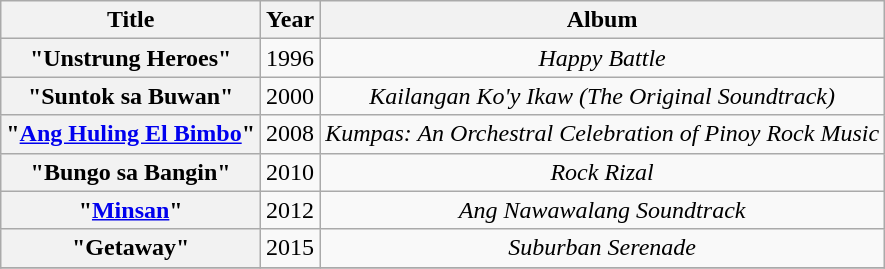<table class="wikitable plainrowheaders" style="text-align:center;">
<tr>
<th scope="col">Title</th>
<th scope="col" style="width:1em;">Year</th>
<th scope="col">Album</th>
</tr>
<tr>
<th scope="row">"Unstrung Heroes" </th>
<td>1996</td>
<td><em>Happy Battle</em></td>
</tr>
<tr>
<th scope="row">"Suntok sa Buwan"</th>
<td>2000</td>
<td><em>Kailangan Ko'y Ikaw (The Original Soundtrack)</em></td>
</tr>
<tr>
<th scope="row">"<a href='#'>Ang Huling El Bimbo</a>" </th>
<td>2008</td>
<td><em>Kumpas: An Orchestral Celebration of Pinoy Rock Music</em></td>
</tr>
<tr>
<th scope="row">"Bungo sa Bangin"</th>
<td>2010</td>
<td><em>Rock Rizal</em></td>
</tr>
<tr>
<th scope="row">"<a href='#'>Minsan</a>" </th>
<td>2012</td>
<td><em>Ang Nawawalang Soundtrack</em></td>
</tr>
<tr>
<th scope="row">"Getaway" </th>
<td>2015</td>
<td><em>Suburban Serenade</em></td>
</tr>
<tr>
</tr>
</table>
